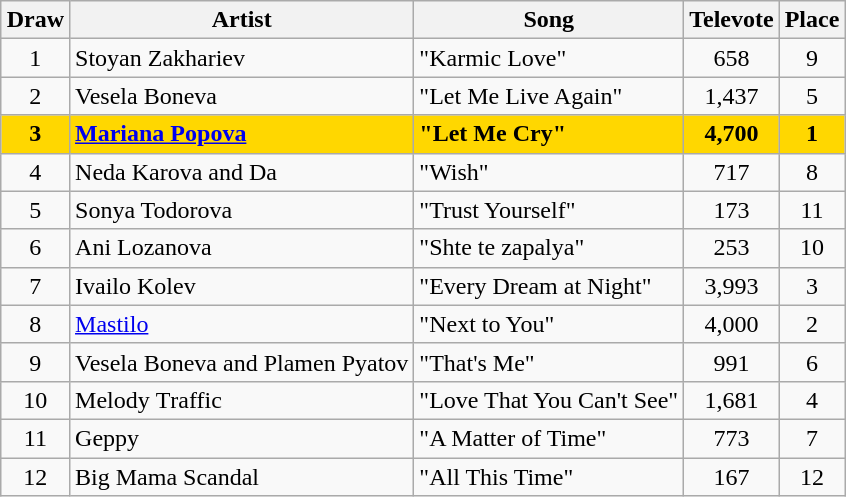<table class="sortable wikitable" style="margin: 1em auto 1em auto; text-align:center">
<tr>
<th>Draw</th>
<th>Artist</th>
<th>Song</th>
<th>Televote</th>
<th>Place</th>
</tr>
<tr>
<td>1</td>
<td align="left">Stoyan Zakhariev</td>
<td align="left">"Karmic Love"</td>
<td>658</td>
<td>9</td>
</tr>
<tr>
<td>2</td>
<td align="left">Vesela Boneva</td>
<td align="left">"Let Me Live Again"</td>
<td>1,437</td>
<td>5</td>
</tr>
<tr style="font-weight:bold; background:gold;">
<td>3</td>
<td align="left"><a href='#'>Mariana Popova</a></td>
<td align="left">"Let Me Cry"</td>
<td>4,700</td>
<td>1</td>
</tr>
<tr>
<td>4</td>
<td align="left">Neda Karova and Da</td>
<td align="left">"Wish"</td>
<td>717</td>
<td>8</td>
</tr>
<tr>
<td>5</td>
<td align="left">Sonya Todorova</td>
<td align="left">"Trust Yourself"</td>
<td>173</td>
<td>11</td>
</tr>
<tr>
<td>6</td>
<td align="left">Ani Lozanova</td>
<td align="left">"Shte te zapalya"</td>
<td>253</td>
<td>10</td>
</tr>
<tr>
<td>7</td>
<td align="left">Ivailo Kolev</td>
<td align="left">"Every Dream at Night"</td>
<td>3,993</td>
<td>3</td>
</tr>
<tr>
<td>8</td>
<td align="left"><a href='#'>Mastilo</a></td>
<td align="left">"Next to You"</td>
<td>4,000</td>
<td>2</td>
</tr>
<tr>
<td>9</td>
<td align="left">Vesela Boneva and Plamen Pyatov</td>
<td align="left">"That's Me"</td>
<td>991</td>
<td>6</td>
</tr>
<tr>
<td>10</td>
<td align="left">Melody Тraffic</td>
<td align="left">"Love That You Can't See"</td>
<td>1,681</td>
<td>4</td>
</tr>
<tr>
<td>11</td>
<td align="left">Geppy</td>
<td align="left">"A Matter of Time"</td>
<td>773</td>
<td>7</td>
</tr>
<tr>
<td>12</td>
<td align="left">Big Mama Scandal</td>
<td align="left">"All This Time"</td>
<td>167</td>
<td>12</td>
</tr>
</table>
